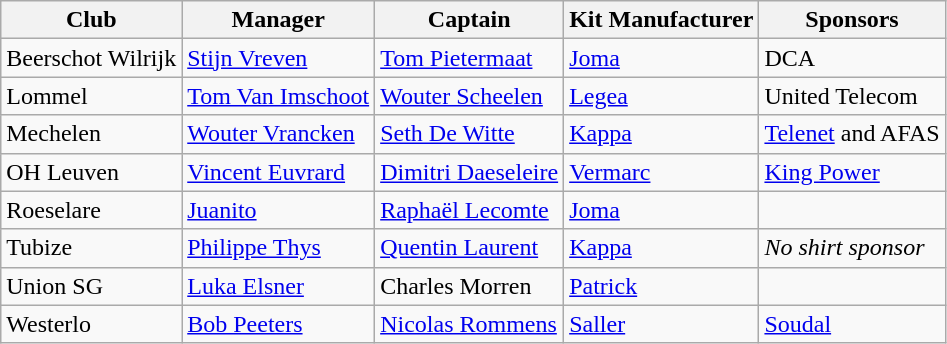<table class="wikitable sortable" style="text-align: left;">
<tr>
<th>Club</th>
<th>Manager</th>
<th>Captain</th>
<th>Kit Manufacturer</th>
<th>Sponsors</th>
</tr>
<tr>
<td>Beerschot Wilrijk</td>
<td> <a href='#'>Stijn Vreven</a></td>
<td> <a href='#'>Tom Pietermaat</a></td>
<td><a href='#'>Joma</a></td>
<td>DCA</td>
</tr>
<tr>
<td>Lommel</td>
<td> <a href='#'>Tom Van Imschoot</a></td>
<td> <a href='#'>Wouter Scheelen</a></td>
<td><a href='#'>Legea</a></td>
<td>United Telecom</td>
</tr>
<tr>
<td>Mechelen</td>
<td> <a href='#'>Wouter Vrancken</a></td>
<td> <a href='#'>Seth De Witte</a></td>
<td><a href='#'>Kappa</a></td>
<td><a href='#'>Telenet</a> and AFAS</td>
</tr>
<tr>
<td>OH Leuven</td>
<td> <a href='#'>Vincent Euvrard</a></td>
<td> <a href='#'>Dimitri Daeseleire</a></td>
<td><a href='#'>Vermarc</a></td>
<td><a href='#'>King Power</a></td>
</tr>
<tr>
<td>Roeselare</td>
<td> <a href='#'>Juanito</a></td>
<td> <a href='#'>Raphaël Lecomte</a></td>
<td><a href='#'>Joma</a></td>
<td></td>
</tr>
<tr>
<td>Tubize</td>
<td> <a href='#'>Philippe Thys</a></td>
<td> <a href='#'>Quentin Laurent</a></td>
<td><a href='#'>Kappa</a></td>
<td><em>No shirt sponsor</em></td>
</tr>
<tr>
<td>Union SG</td>
<td> <a href='#'>Luka Elsner</a></td>
<td> Charles Morren</td>
<td><a href='#'>Patrick</a></td>
<td></td>
</tr>
<tr>
<td>Westerlo</td>
<td> <a href='#'>Bob Peeters</a></td>
<td> <a href='#'>Nicolas Rommens</a></td>
<td><a href='#'>Saller</a></td>
<td><a href='#'>Soudal</a></td>
</tr>
</table>
